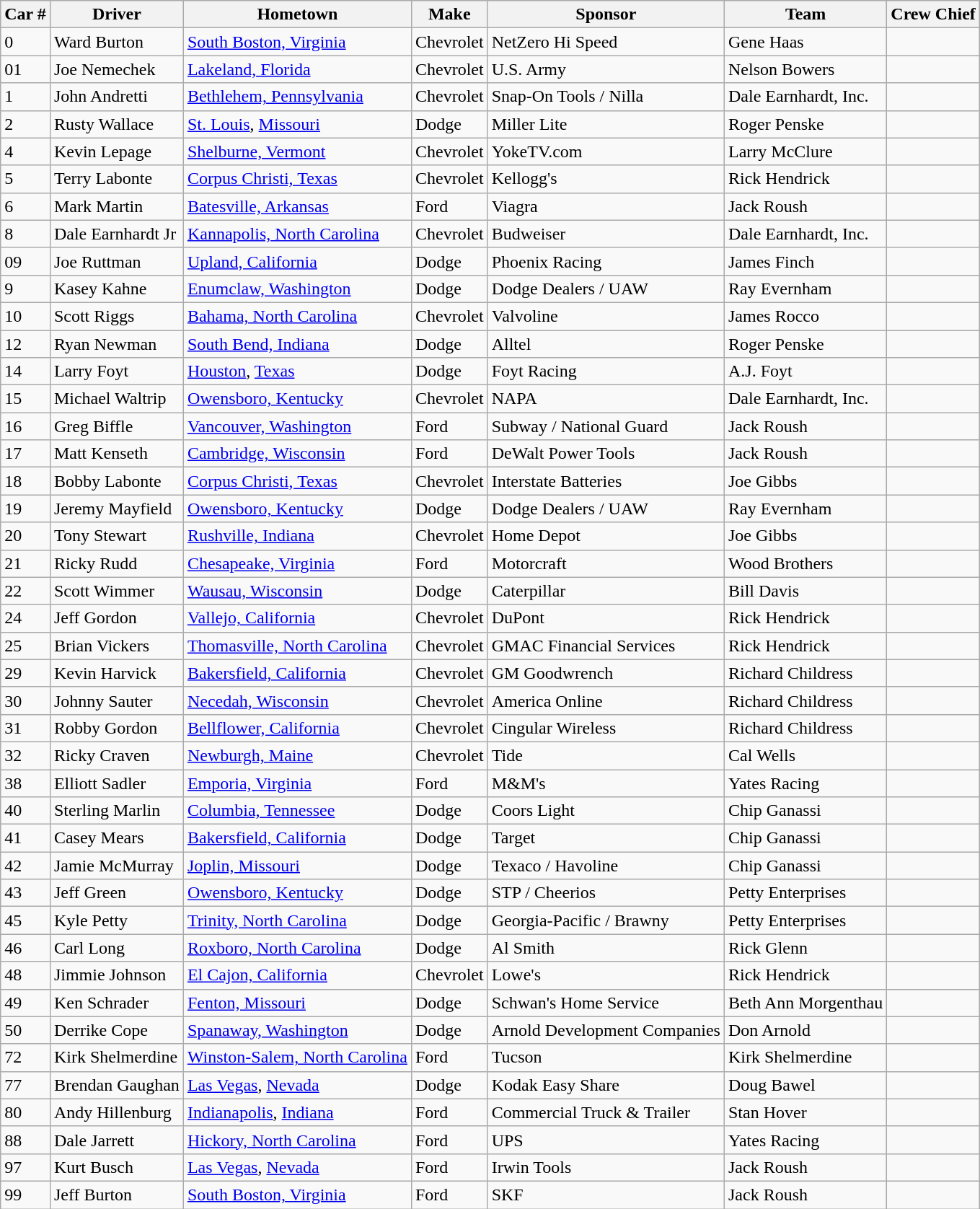<table class="wikitable">
<tr>
<th colspan="1" rowspan="1">Car #</th>
<th colspan="1" rowspan="1"><abbr>Driver</abbr></th>
<th colspan="1" rowspan="1"><abbr>Hometown</abbr></th>
<th colspan="1" rowspan="1"><abbr>Make</abbr></th>
<th colspan="1" rowspan="1"><abbr>Sponsor</abbr></th>
<th colspan="1" rowspan="1"><abbr>Team</abbr></th>
<th colspan="1" rowspan="1"><abbr>Crew Chief</abbr></th>
</tr>
<tr>
<td>0</td>
<td>Ward Burton</td>
<td><a href='#'>South Boston, Virginia</a></td>
<td>Chevrolet</td>
<td>NetZero Hi Speed</td>
<td>Gene Haas</td>
<td></td>
</tr>
<tr>
<td>01</td>
<td>Joe Nemechek</td>
<td><a href='#'>Lakeland, Florida</a></td>
<td>Chevrolet</td>
<td>U.S. Army</td>
<td>Nelson Bowers</td>
<td></td>
</tr>
<tr>
<td>1</td>
<td>John Andretti</td>
<td><a href='#'>Bethlehem, Pennsylvania</a></td>
<td>Chevrolet</td>
<td>Snap-On Tools / Nilla</td>
<td>Dale Earnhardt, Inc.</td>
<td></td>
</tr>
<tr>
<td>2</td>
<td>Rusty Wallace</td>
<td><a href='#'>St. Louis</a>, <a href='#'>Missouri</a></td>
<td>Dodge</td>
<td>Miller Lite</td>
<td>Roger Penske</td>
<td></td>
</tr>
<tr>
<td>4</td>
<td>Kevin Lepage</td>
<td><a href='#'>Shelburne, Vermont</a></td>
<td>Chevrolet</td>
<td>YokeTV.com</td>
<td>Larry McClure</td>
<td></td>
</tr>
<tr>
<td>5</td>
<td>Terry Labonte</td>
<td><a href='#'>Corpus Christi, Texas</a></td>
<td>Chevrolet</td>
<td>Kellogg's</td>
<td>Rick Hendrick</td>
<td></td>
</tr>
<tr>
<td>6</td>
<td>Mark Martin</td>
<td><a href='#'>Batesville, Arkansas</a></td>
<td>Ford</td>
<td>Viagra</td>
<td>Jack Roush</td>
<td></td>
</tr>
<tr>
<td>8</td>
<td>Dale Earnhardt Jr</td>
<td><a href='#'>Kannapolis, North Carolina</a></td>
<td>Chevrolet</td>
<td>Budweiser</td>
<td>Dale Earnhardt, Inc.</td>
<td></td>
</tr>
<tr>
<td>09</td>
<td>Joe Ruttman</td>
<td><a href='#'>Upland, California</a></td>
<td>Dodge</td>
<td>Phoenix Racing</td>
<td>James Finch</td>
<td></td>
</tr>
<tr>
<td>9</td>
<td>Kasey Kahne</td>
<td><a href='#'>Enumclaw, Washington</a></td>
<td>Dodge</td>
<td>Dodge Dealers / UAW</td>
<td>Ray Evernham</td>
<td></td>
</tr>
<tr>
<td>10</td>
<td>Scott Riggs</td>
<td><a href='#'>Bahama, North Carolina</a></td>
<td>Chevrolet</td>
<td>Valvoline</td>
<td>James Rocco</td>
<td></td>
</tr>
<tr>
<td>12</td>
<td>Ryan Newman</td>
<td><a href='#'>South Bend, Indiana</a></td>
<td>Dodge</td>
<td>Alltel</td>
<td>Roger Penske</td>
<td></td>
</tr>
<tr>
<td>14</td>
<td>Larry Foyt</td>
<td><a href='#'>Houston</a>, <a href='#'>Texas</a></td>
<td>Dodge</td>
<td>Foyt Racing</td>
<td>A.J. Foyt</td>
<td></td>
</tr>
<tr>
<td>15</td>
<td>Michael Waltrip</td>
<td><a href='#'>Owensboro, Kentucky</a></td>
<td>Chevrolet</td>
<td>NAPA</td>
<td>Dale Earnhardt, Inc.</td>
<td></td>
</tr>
<tr>
<td>16</td>
<td>Greg Biffle</td>
<td><a href='#'>Vancouver, Washington</a></td>
<td>Ford</td>
<td>Subway / National Guard</td>
<td>Jack Roush</td>
<td></td>
</tr>
<tr>
<td>17</td>
<td>Matt Kenseth</td>
<td><a href='#'>Cambridge, Wisconsin</a></td>
<td>Ford</td>
<td>DeWalt Power Tools</td>
<td>Jack Roush</td>
<td></td>
</tr>
<tr>
<td>18</td>
<td>Bobby Labonte</td>
<td><a href='#'>Corpus Christi, Texas</a></td>
<td>Chevrolet</td>
<td>Interstate Batteries</td>
<td>Joe Gibbs</td>
<td></td>
</tr>
<tr>
<td>19</td>
<td>Jeremy Mayfield</td>
<td><a href='#'>Owensboro, Kentucky</a></td>
<td>Dodge</td>
<td>Dodge Dealers / UAW</td>
<td>Ray Evernham</td>
<td></td>
</tr>
<tr>
<td>20</td>
<td>Tony Stewart</td>
<td><a href='#'>Rushville, Indiana</a></td>
<td>Chevrolet</td>
<td>Home Depot</td>
<td>Joe Gibbs</td>
<td></td>
</tr>
<tr>
<td>21</td>
<td>Ricky Rudd</td>
<td><a href='#'>Chesapeake, Virginia</a></td>
<td>Ford</td>
<td>Motorcraft</td>
<td>Wood Brothers</td>
<td></td>
</tr>
<tr>
<td>22</td>
<td>Scott Wimmer</td>
<td><a href='#'>Wausau, Wisconsin</a></td>
<td>Dodge</td>
<td>Caterpillar</td>
<td>Bill Davis</td>
<td></td>
</tr>
<tr>
<td>24</td>
<td>Jeff Gordon</td>
<td><a href='#'>Vallejo, California</a></td>
<td>Chevrolet</td>
<td>DuPont</td>
<td>Rick Hendrick</td>
<td></td>
</tr>
<tr>
<td>25</td>
<td>Brian Vickers</td>
<td><a href='#'>Thomasville, North Carolina</a></td>
<td>Chevrolet</td>
<td>GMAC Financial Services</td>
<td>Rick Hendrick</td>
<td></td>
</tr>
<tr>
<td>29</td>
<td>Kevin Harvick</td>
<td><a href='#'>Bakersfield, California</a></td>
<td>Chevrolet</td>
<td>GM Goodwrench</td>
<td>Richard Childress</td>
<td></td>
</tr>
<tr>
<td>30</td>
<td>Johnny Sauter</td>
<td><a href='#'>Necedah, Wisconsin</a></td>
<td>Chevrolet</td>
<td>America Online</td>
<td>Richard Childress</td>
<td></td>
</tr>
<tr>
<td>31</td>
<td>Robby Gordon</td>
<td><a href='#'>Bellflower, California</a></td>
<td>Chevrolet</td>
<td>Cingular Wireless</td>
<td>Richard Childress</td>
<td></td>
</tr>
<tr>
<td>32</td>
<td>Ricky Craven</td>
<td><a href='#'>Newburgh, Maine</a></td>
<td>Chevrolet</td>
<td>Tide</td>
<td>Cal Wells</td>
<td></td>
</tr>
<tr>
<td>38</td>
<td>Elliott Sadler</td>
<td><a href='#'>Emporia, Virginia</a></td>
<td>Ford</td>
<td>M&M's</td>
<td>Yates Racing</td>
<td></td>
</tr>
<tr>
<td>40</td>
<td>Sterling Marlin</td>
<td><a href='#'>Columbia, Tennessee</a></td>
<td>Dodge</td>
<td>Coors Light</td>
<td>Chip Ganassi</td>
<td></td>
</tr>
<tr>
<td>41</td>
<td>Casey Mears</td>
<td><a href='#'>Bakersfield, California</a></td>
<td>Dodge</td>
<td>Target</td>
<td>Chip Ganassi</td>
<td></td>
</tr>
<tr>
<td>42</td>
<td>Jamie McMurray</td>
<td><a href='#'>Joplin, Missouri</a></td>
<td>Dodge</td>
<td>Texaco / Havoline</td>
<td>Chip Ganassi</td>
<td></td>
</tr>
<tr>
<td>43</td>
<td>Jeff Green</td>
<td><a href='#'>Owensboro, Kentucky</a></td>
<td>Dodge</td>
<td>STP / Cheerios</td>
<td>Petty Enterprises</td>
<td></td>
</tr>
<tr>
<td>45</td>
<td>Kyle Petty</td>
<td><a href='#'>Trinity, North Carolina</a></td>
<td>Dodge</td>
<td>Georgia-Pacific / Brawny</td>
<td>Petty Enterprises</td>
<td></td>
</tr>
<tr>
<td>46</td>
<td>Carl Long</td>
<td><a href='#'>Roxboro, North Carolina</a></td>
<td>Dodge</td>
<td>Al Smith</td>
<td>Rick Glenn</td>
<td></td>
</tr>
<tr>
<td>48</td>
<td>Jimmie Johnson</td>
<td><a href='#'>El Cajon, California</a></td>
<td>Chevrolet</td>
<td>Lowe's</td>
<td>Rick Hendrick</td>
<td></td>
</tr>
<tr>
<td>49</td>
<td>Ken Schrader</td>
<td><a href='#'>Fenton, Missouri</a></td>
<td>Dodge</td>
<td>Schwan's Home Service</td>
<td>Beth Ann Morgenthau</td>
<td></td>
</tr>
<tr>
<td>50</td>
<td>Derrike Cope</td>
<td><a href='#'>Spanaway, Washington</a></td>
<td>Dodge</td>
<td>Arnold Development Companies</td>
<td>Don Arnold</td>
<td></td>
</tr>
<tr>
<td>72</td>
<td>Kirk Shelmerdine</td>
<td><a href='#'>Winston-Salem, North Carolina</a></td>
<td>Ford</td>
<td>Tucson</td>
<td>Kirk Shelmerdine</td>
<td></td>
</tr>
<tr>
<td>77</td>
<td>Brendan Gaughan</td>
<td><a href='#'>Las Vegas</a>, <a href='#'>Nevada</a></td>
<td>Dodge</td>
<td>Kodak Easy Share</td>
<td>Doug Bawel</td>
<td></td>
</tr>
<tr>
<td>80</td>
<td>Andy Hillenburg</td>
<td><a href='#'>Indianapolis</a>, <a href='#'>Indiana</a></td>
<td>Ford</td>
<td>Commercial Truck & Trailer</td>
<td>Stan Hover</td>
<td></td>
</tr>
<tr>
<td>88</td>
<td>Dale Jarrett</td>
<td><a href='#'>Hickory, North Carolina</a></td>
<td>Ford</td>
<td>UPS</td>
<td>Yates Racing</td>
<td></td>
</tr>
<tr>
<td>97</td>
<td>Kurt Busch</td>
<td><a href='#'>Las Vegas</a>, <a href='#'>Nevada</a></td>
<td>Ford</td>
<td>Irwin Tools</td>
<td>Jack Roush</td>
<td></td>
</tr>
<tr>
<td>99</td>
<td>Jeff Burton</td>
<td><a href='#'>South Boston, Virginia</a></td>
<td>Ford</td>
<td>SKF</td>
<td>Jack Roush</td>
</tr>
</table>
